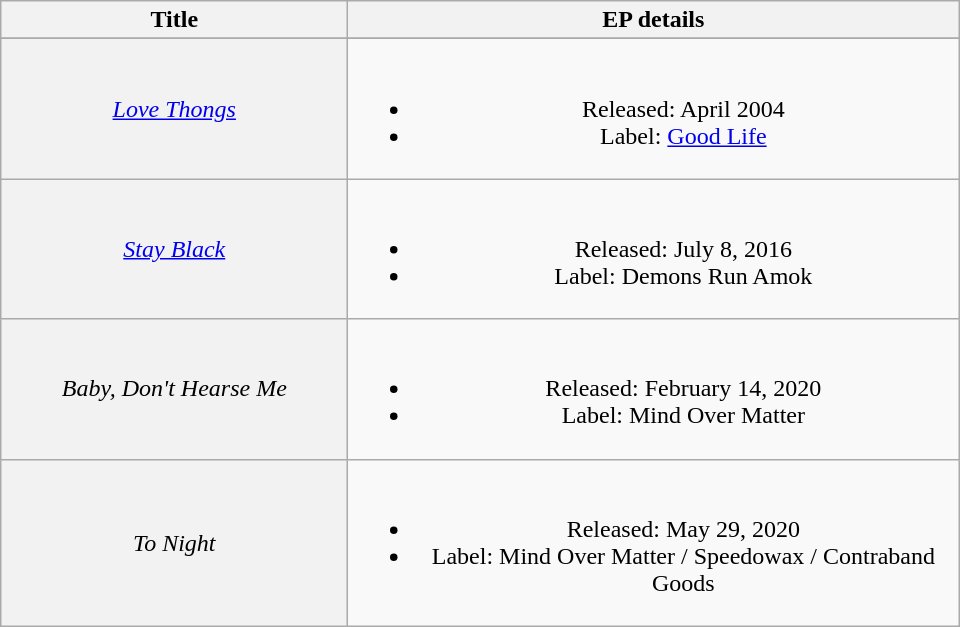<table class="wikitable plainrowheaders" style="text-align:center;" border="1">
<tr>
<th rowspan="1" scope="col" style="width:14em;">Title</th>
<th rowspan="1" scope="col" style="width:25em;">EP details</th>
</tr>
<tr>
</tr>
<tr>
<th scope="row" style="font-weight:normal;"><em><a href='#'>Love Thongs</a></em></th>
<td><br><ul><li>Released: April 2004</li><li>Label: <a href='#'>Good Life</a></li></ul></td>
</tr>
<tr>
<th scope="row" style="font-weight:normal;"><em><a href='#'>Stay Black</a></em></th>
<td><br><ul><li>Released: July 8, 2016</li><li>Label: Demons Run Amok</li></ul></td>
</tr>
<tr>
<th scope="row" style="font-weight:normal;"><em>Baby, Don't Hearse Me</em></th>
<td><br><ul><li>Released: February 14, 2020</li><li>Label: Mind Over Matter</li></ul></td>
</tr>
<tr>
<th scope="row" style="font-weight:normal;"><em>To Night</em></th>
<td><br><ul><li>Released: May 29, 2020</li><li>Label: Mind Over Matter / Speedowax / Contraband Goods</li></ul></td>
</tr>
</table>
